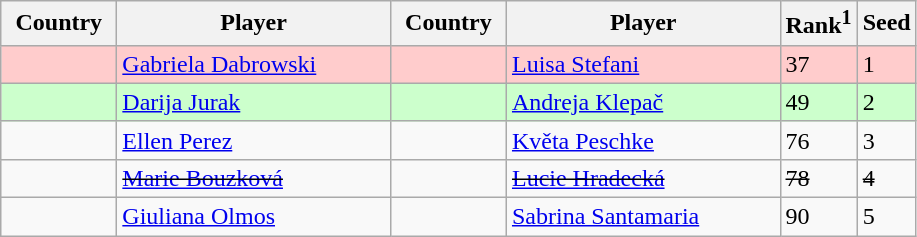<table class="sortable wikitable">
<tr>
<th width="70">Country</th>
<th width="175">Player</th>
<th width="70">Country</th>
<th width="175">Player</th>
<th>Rank<sup>1</sup></th>
<th>Seed</th>
</tr>
<tr bgcolor=#fcc>
<td></td>
<td><a href='#'>Gabriela Dabrowski</a></td>
<td></td>
<td><a href='#'>Luisa Stefani</a></td>
<td>37</td>
<td>1</td>
</tr>
<tr bgcolor=#cfc>
<td></td>
<td><a href='#'>Darija Jurak</a></td>
<td></td>
<td><a href='#'>Andreja Klepač</a></td>
<td>49</td>
<td>2</td>
</tr>
<tr>
<td></td>
<td><a href='#'>Ellen Perez</a></td>
<td></td>
<td><a href='#'>Květa Peschke</a></td>
<td>76</td>
<td>3</td>
</tr>
<tr>
<td><s></s></td>
<td><s><a href='#'>Marie Bouzková</a></s></td>
<td><s></s></td>
<td><s><a href='#'>Lucie Hradecká</a></s></td>
<td><s>78</s></td>
<td><s>4</s></td>
</tr>
<tr>
<td></td>
<td><a href='#'>Giuliana Olmos</a></td>
<td></td>
<td><a href='#'>Sabrina Santamaria</a></td>
<td>90</td>
<td>5</td>
</tr>
</table>
